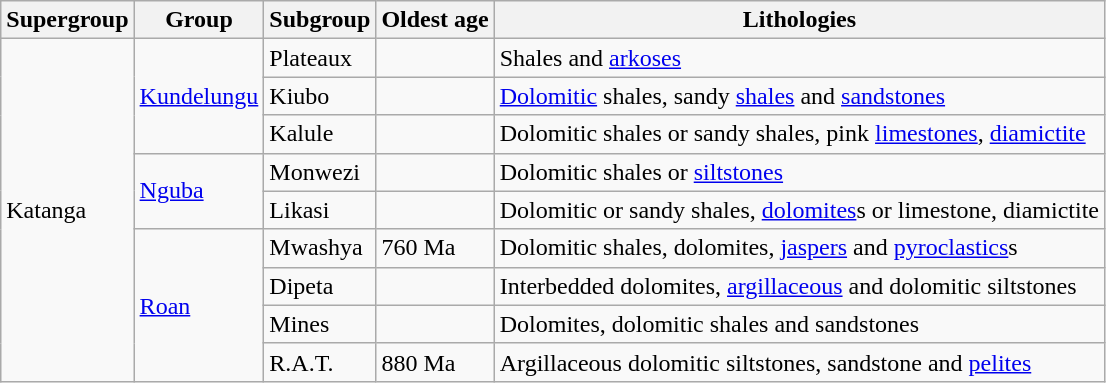<table class=wikitable>
<tr>
<th>Supergroup</th>
<th>Group</th>
<th>Subgroup</th>
<th>Oldest age</th>
<th>Lithologies</th>
</tr>
<tr>
<td rowspan=9>Katanga</td>
<td rowspan=3><a href='#'>Kundelungu</a></td>
<td>Plateaux</td>
<td></td>
<td>Shales and <a href='#'>arkoses</a></td>
</tr>
<tr>
<td>Kiubo</td>
<td></td>
<td><a href='#'>Dolomitic</a> shales, sandy <a href='#'>shales</a> and <a href='#'>sandstones</a></td>
</tr>
<tr>
<td>Kalule</td>
<td></td>
<td>Dolomitic shales or sandy shales, pink <a href='#'>limestones</a>, <a href='#'>diamictite</a></td>
</tr>
<tr>
<td rowspan=2><a href='#'>Nguba</a></td>
<td>Monwezi</td>
<td></td>
<td>Dolomitic shales or <a href='#'>siltstones</a></td>
</tr>
<tr>
<td>Likasi</td>
<td></td>
<td>Dolomitic or sandy shales, <a href='#'>dolomites</a>s or limestone, diamictite</td>
</tr>
<tr>
<td rowspan=4><a href='#'>Roan</a></td>
<td>Mwashya</td>
<td>760 Ma</td>
<td>Dolomitic shales, dolomites, <a href='#'>jaspers</a> and <a href='#'>pyroclastics</a>s</td>
</tr>
<tr>
<td>Dipeta</td>
<td></td>
<td>Interbedded dolomites, <a href='#'>argillaceous</a> and dolomitic siltstones</td>
</tr>
<tr>
<td>Mines</td>
<td></td>
<td>Dolomites, dolomitic shales and sandstones</td>
</tr>
<tr>
<td>R.A.T.</td>
<td>880 Ma</td>
<td>Argillaceous dolomitic siltstones, sandstone and <a href='#'>pelites</a></td>
</tr>
</table>
